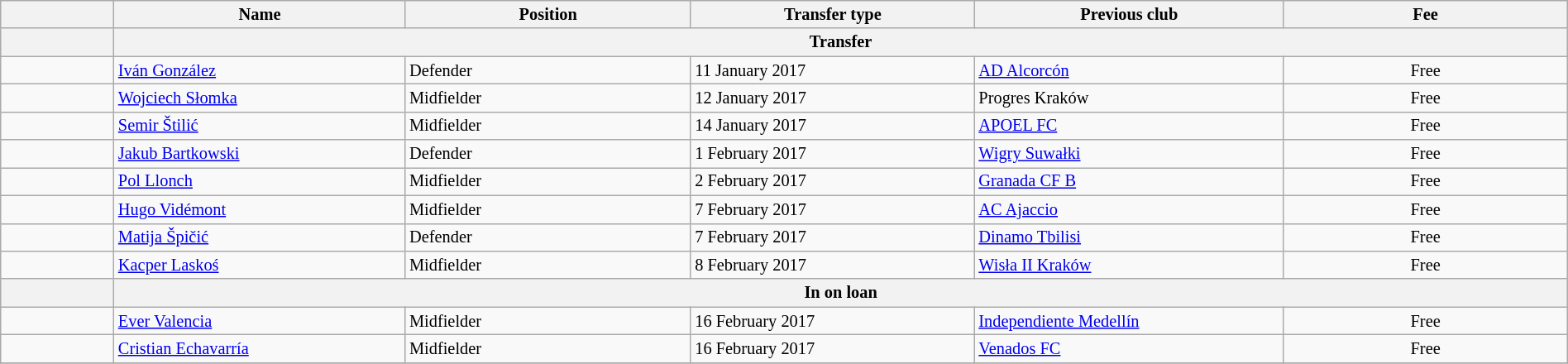<table class="wikitable" style="width:100%; font-size:85%;">
<tr>
<th width="2%"></th>
<th width="5%">Name</th>
<th width="5%">Position</th>
<th width="5%">Transfer type</th>
<th width="5%">Previous club</th>
<th width="5%">Fee</th>
</tr>
<tr>
<th></th>
<th colspan="5" align="center">Transfer</th>
</tr>
<tr>
<td align=center></td>
<td align=left> <a href='#'>Iván González</a></td>
<td align=left>Defender</td>
<td align=left>11 January 2017</td>
<td align=left> <a href='#'>AD Alcorcón</a></td>
<td align=center>Free</td>
</tr>
<tr>
<td align=center></td>
<td align=left> <a href='#'>Wojciech Słomka</a></td>
<td align=left>Midfielder</td>
<td align=left>12 January 2017</td>
<td align=left> Progres Kraków</td>
<td align=center>Free</td>
</tr>
<tr>
<td align=center></td>
<td align=left> <a href='#'>Semir Štilić</a></td>
<td align=left>Midfielder</td>
<td align=left>14 January 2017</td>
<td align=left> <a href='#'>APOEL FC</a></td>
<td align=center>Free</td>
</tr>
<tr>
<td align=center></td>
<td align=left> <a href='#'>Jakub Bartkowski</a></td>
<td align=left>Defender</td>
<td align=left>1 February 2017</td>
<td align=left> <a href='#'>Wigry Suwałki</a></td>
<td align=center>Free</td>
</tr>
<tr>
<td align=center></td>
<td align=left> <a href='#'>Pol Llonch</a></td>
<td align=left>Midfielder</td>
<td align=left>2 February 2017</td>
<td align=left> <a href='#'>Granada CF B</a></td>
<td align=center>Free</td>
</tr>
<tr>
<td align=center></td>
<td align=left> <a href='#'>Hugo Vidémont</a></td>
<td align=left>Midfielder</td>
<td align=left>7 February 2017</td>
<td align=left> <a href='#'>AC Ajaccio</a></td>
<td align=center>Free</td>
</tr>
<tr>
<td align=center></td>
<td align=left> <a href='#'>Matija Špičić</a></td>
<td align=left>Defender</td>
<td align=left>7 February 2017</td>
<td align=left> <a href='#'>Dinamo Tbilisi</a></td>
<td align=center>Free</td>
</tr>
<tr>
<td align=center></td>
<td align=left> <a href='#'>Kacper Laskoś</a></td>
<td align=left>Midfielder</td>
<td align=left>8 February 2017</td>
<td align=left> <a href='#'>Wisła II Kraków</a></td>
<td align=center>Free</td>
</tr>
<tr>
<th></th>
<th colspan="5" align="center">In on loan</th>
</tr>
<tr>
<td align=center></td>
<td align=left> <a href='#'>Ever Valencia</a></td>
<td align=left>Midfielder</td>
<td align=left>16 February 2017</td>
<td align=left> <a href='#'>Independiente Medellín</a></td>
<td align=center>Free</td>
</tr>
<tr>
<td align=center></td>
<td align=left> <a href='#'>Cristian Echavarría</a></td>
<td align=left>Midfielder</td>
<td align=left>16 February 2017</td>
<td align=left> <a href='#'>Venados FC</a></td>
<td align=center>Free</td>
</tr>
<tr>
</tr>
</table>
